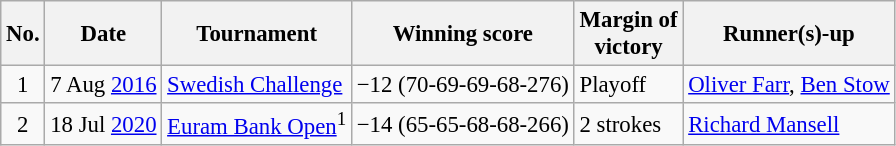<table class="wikitable" style="font-size:95%;">
<tr>
<th>No.</th>
<th>Date</th>
<th>Tournament</th>
<th>Winning score</th>
<th>Margin of<br>victory</th>
<th>Runner(s)-up</th>
</tr>
<tr>
<td align=center>1</td>
<td align=right>7 Aug <a href='#'>2016</a></td>
<td><a href='#'>Swedish Challenge</a></td>
<td>−12 (70-69-69-68-276)</td>
<td>Playoff</td>
<td> <a href='#'>Oliver Farr</a>,  <a href='#'>Ben Stow</a></td>
</tr>
<tr>
<td align=center>2</td>
<td align=right>18 Jul <a href='#'>2020</a></td>
<td><a href='#'>Euram Bank Open</a><sup>1</sup></td>
<td>−14 (65-65-68-68-266)</td>
<td>2 strokes</td>
<td> <a href='#'>Richard Mansell</a></td>
</tr>
</table>
